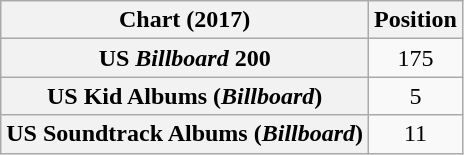<table class="wikitable sortable plainrowheaders" style="text-align:center">
<tr>
<th scope="col">Chart (2017)</th>
<th scope="col">Position</th>
</tr>
<tr>
<th scope="row">US <em>Billboard</em> 200</th>
<td>175</td>
</tr>
<tr>
<th scope="row">US Kid Albums (<em>Billboard</em>)</th>
<td>5</td>
</tr>
<tr>
<th scope="row">US Soundtrack Albums (<em>Billboard</em>)</th>
<td>11</td>
</tr>
</table>
